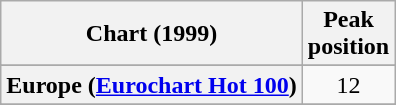<table class="wikitable sortable plainrowheaders" style="text-align:center">
<tr>
<th scope="col">Chart (1999)</th>
<th scope="col">Peak<br> position</th>
</tr>
<tr>
</tr>
<tr>
</tr>
<tr>
</tr>
<tr>
</tr>
<tr>
<th scope="row">Europe (<a href='#'>Eurochart Hot 100</a>)</th>
<td>12</td>
</tr>
<tr>
</tr>
<tr>
</tr>
<tr>
</tr>
<tr>
</tr>
<tr>
</tr>
<tr>
</tr>
<tr>
</tr>
<tr>
</tr>
<tr>
</tr>
<tr>
</tr>
<tr>
</tr>
<tr>
</tr>
</table>
